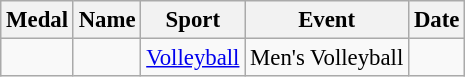<table class="wikitable sortable" style="font-size: 95%;">
<tr>
<th>Medal</th>
<th>Name</th>
<th>Sport</th>
<th>Event</th>
<th>Date</th>
</tr>
<tr>
<td></td>
<td></td>
<td><a href='#'>Volleyball</a></td>
<td>Men's Volleyball</td>
<td></td>
</tr>
</table>
